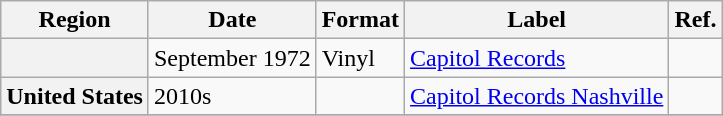<table class="wikitable plainrowheaders">
<tr>
<th scope="col">Region</th>
<th scope="col">Date</th>
<th scope="col">Format</th>
<th scope="col">Label</th>
<th scope="col">Ref.</th>
</tr>
<tr>
<th scope="row"></th>
<td>September 1972</td>
<td>Vinyl</td>
<td><a href='#'>Capitol Records</a></td>
<td></td>
</tr>
<tr>
<th scope="row">United States</th>
<td>2010s</td>
<td></td>
<td><a href='#'>Capitol Records Nashville</a></td>
<td></td>
</tr>
<tr>
</tr>
</table>
